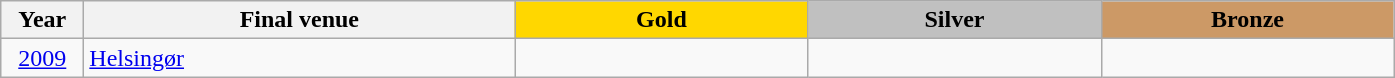<table class="wikitable">
<tr>
<th style="width: 48px">Year</th>
<th style="width: 280px">Final venue</th>
<th style="width: 188px; background: gold">Gold</th>
<th style="width: 188px; background: silver">Silver</th>
<th style="width: 188px; background: #cc9966">Bronze</th>
</tr>
<tr>
<td style="text-align: center"><a href='#'>2009</a></td>
<td> <a href='#'>Helsingør</a></td>
<td></td>
<td></td>
<td></td>
</tr>
</table>
